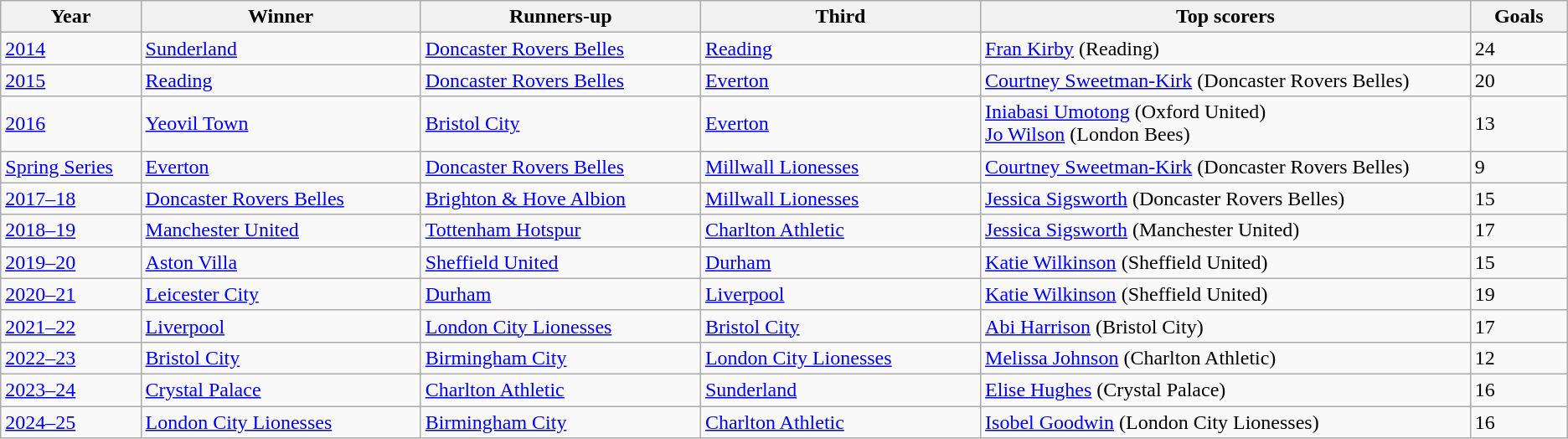<table class="wikitable sortable">
<tr>
<th width=4%>Year</th>
<th width=8%>Winner</th>
<th width=8%>Runners-up</th>
<th width=8%>Third</th>
<th width=14%>Top scorers</th>
<th width=2%>Goals</th>
</tr>
<tr>
<td><a href='#'>2014</a></td>
<td><a href='#'>Sunderland</a></td>
<td><a href='#'>Doncaster Rovers Belles</a></td>
<td><a href='#'>Reading</a></td>
<td><a href='#'>Fran Kirby</a> (Reading)</td>
<td>24</td>
</tr>
<tr>
<td><a href='#'>2015</a></td>
<td><a href='#'>Reading</a></td>
<td><a href='#'>Doncaster Rovers Belles</a> </td>
<td><a href='#'>Everton</a></td>
<td><a href='#'>Courtney Sweetman-Kirk</a> (Doncaster Rovers Belles)</td>
<td>20</td>
</tr>
<tr>
<td><a href='#'>2016</a></td>
<td><a href='#'>Yeovil Town</a></td>
<td><a href='#'>Bristol City</a> </td>
<td><a href='#'>Everton</a></td>
<td><a href='#'>Iniabasi Umotong</a> (Oxford United)<br><a href='#'>Jo Wilson</a> (London Bees)</td>
<td>13</td>
</tr>
<tr>
<td><a href='#'>Spring Series</a></td>
<td><a href='#'>Everton</a></td>
<td><a href='#'>Doncaster Rovers Belles</a></td>
<td><a href='#'>Millwall Lionesses</a></td>
<td><a href='#'>Courtney Sweetman-Kirk</a> (Doncaster Rovers Belles)</td>
<td>9</td>
</tr>
<tr>
<td><a href='#'>2017–18</a></td>
<td><a href='#'>Doncaster Rovers Belles</a> </td>
<td><a href='#'>Brighton & Hove Albion</a> </td>
<td><a href='#'>Millwall Lionesses</a></td>
<td><a href='#'>Jessica Sigsworth</a> (Doncaster Rovers Belles)</td>
<td>15</td>
</tr>
<tr>
<td><a href='#'>2018–19</a></td>
<td><a href='#'>Manchester United</a></td>
<td><a href='#'>Tottenham Hotspur</a> </td>
<td><a href='#'>Charlton Athletic</a></td>
<td><a href='#'>Jessica Sigsworth</a> (Manchester United)</td>
<td>17</td>
</tr>
<tr>
<td><a href='#'>2019–20</a></td>
<td><a href='#'>Aston Villa</a></td>
<td><a href='#'>Sheffield United</a></td>
<td><a href='#'>Durham</a></td>
<td><a href='#'>Katie Wilkinson</a> (Sheffield United)</td>
<td>15</td>
</tr>
<tr>
<td><a href='#'>2020–21</a></td>
<td><a href='#'>Leicester City</a></td>
<td><a href='#'>Durham</a></td>
<td><a href='#'>Liverpool</a></td>
<td><a href='#'>Katie Wilkinson</a> (Sheffield United)</td>
<td>19</td>
</tr>
<tr>
<td><a href='#'>2021–22</a></td>
<td><a href='#'>Liverpool</a></td>
<td><a href='#'>London City Lionesses</a></td>
<td><a href='#'>Bristol City</a></td>
<td><a href='#'>Abi Harrison</a> (Bristol City)</td>
<td>17</td>
</tr>
<tr>
<td><a href='#'>2022–23</a></td>
<td><a href='#'>Bristol City</a></td>
<td><a href='#'>Birmingham City</a></td>
<td><a href='#'>London City Lionesses</a></td>
<td><a href='#'>Melissa Johnson</a> (Charlton Athletic)</td>
<td>12</td>
</tr>
<tr>
<td><a href='#'>2023–24</a></td>
<td><a href='#'>Crystal Palace</a></td>
<td><a href='#'>Charlton Athletic</a></td>
<td><a href='#'>Sunderland</a></td>
<td><a href='#'>Elise Hughes</a> (Crystal Palace)</td>
<td>16</td>
</tr>
<tr>
<td><a href='#'>2024–25</a></td>
<td><a href='#'>London City Lionesses</a></td>
<td><a href='#'>Birmingham City</a></td>
<td><a href='#'>Charlton Athletic</a></td>
<td><a href='#'>Isobel Goodwin</a> (London City Lionesses)</td>
<td>16</td>
</tr>
</table>
